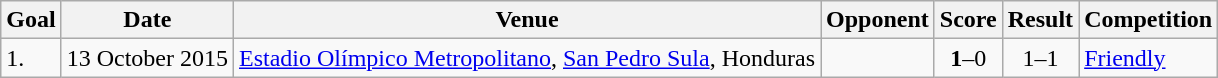<table class="wikitable plainrowheaders sortable">
<tr>
<th>Goal</th>
<th>Date</th>
<th>Venue</th>
<th>Opponent</th>
<th>Score</th>
<th>Result</th>
<th>Competition</th>
</tr>
<tr>
<td>1.</td>
<td>13 October 2015</td>
<td><a href='#'>Estadio Olímpico Metropolitano</a>, <a href='#'>San Pedro Sula</a>, Honduras</td>
<td></td>
<td align=center><strong>1</strong>–0</td>
<td align=center>1–1</td>
<td><a href='#'>Friendly</a></td>
</tr>
</table>
